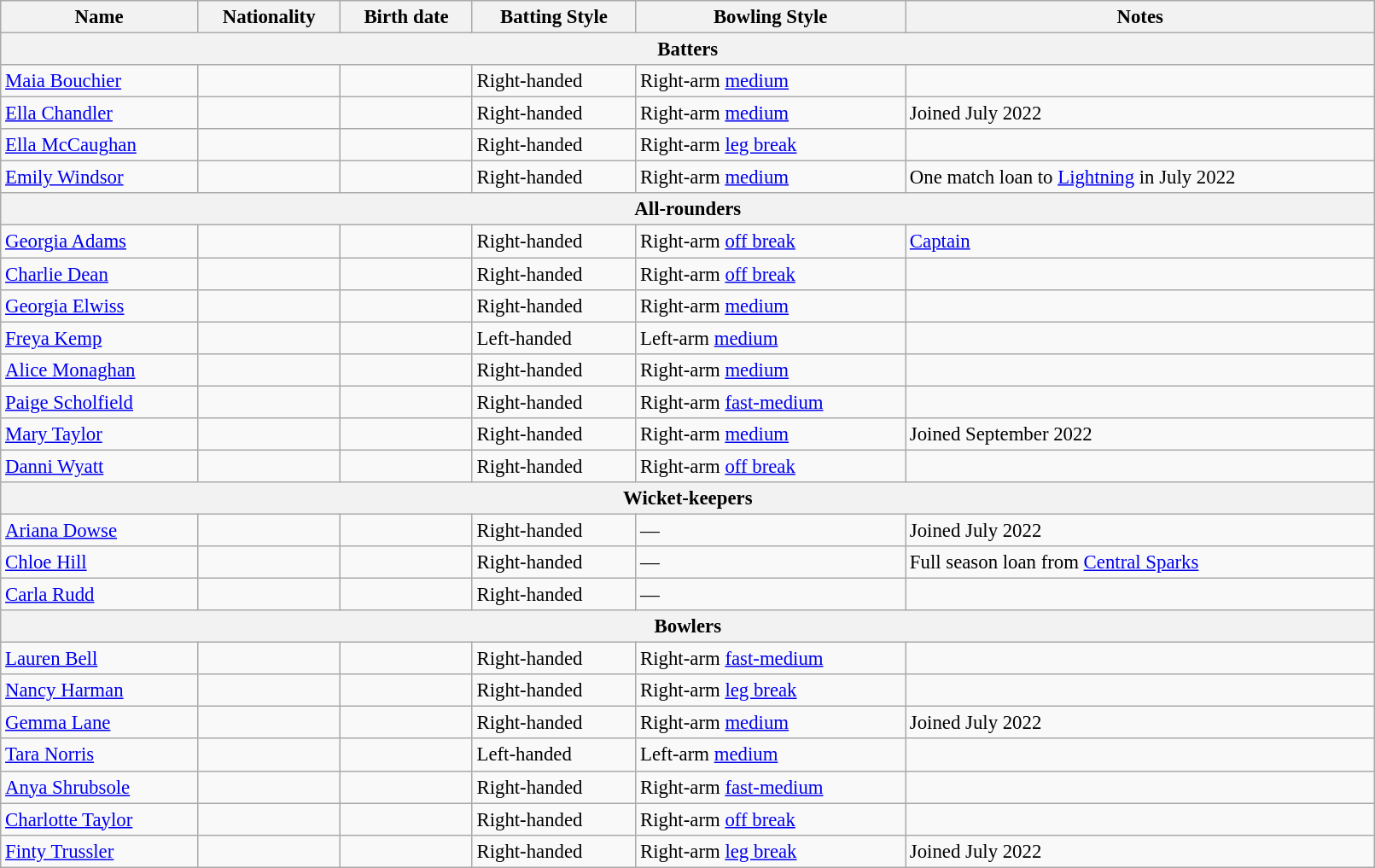<table class="wikitable" style="font-size:95%;" width="85%">
<tr>
<th>Name</th>
<th>Nationality</th>
<th>Birth date</th>
<th>Batting Style</th>
<th>Bowling Style</th>
<th>Notes</th>
</tr>
<tr>
<th colspan="7">Batters</th>
</tr>
<tr>
<td><a href='#'>Maia Bouchier</a></td>
<td></td>
<td></td>
<td>Right-handed</td>
<td>Right-arm <a href='#'>medium</a></td>
<td></td>
</tr>
<tr>
<td><a href='#'>Ella Chandler</a></td>
<td></td>
<td></td>
<td>Right-handed</td>
<td>Right-arm <a href='#'>medium</a></td>
<td>Joined July 2022</td>
</tr>
<tr>
<td><a href='#'>Ella McCaughan</a></td>
<td></td>
<td></td>
<td>Right-handed</td>
<td>Right-arm <a href='#'>leg break</a></td>
<td></td>
</tr>
<tr>
<td><a href='#'>Emily Windsor</a></td>
<td></td>
<td></td>
<td>Right-handed</td>
<td>Right-arm <a href='#'>medium</a></td>
<td>One match loan to <a href='#'>Lightning</a> in July 2022</td>
</tr>
<tr>
<th colspan="7">All-rounders</th>
</tr>
<tr>
<td><a href='#'>Georgia Adams</a></td>
<td></td>
<td></td>
<td>Right-handed</td>
<td>Right-arm <a href='#'>off break</a></td>
<td><a href='#'>Captain</a></td>
</tr>
<tr>
<td><a href='#'>Charlie Dean</a></td>
<td></td>
<td></td>
<td>Right-handed</td>
<td>Right-arm <a href='#'>off break</a></td>
<td></td>
</tr>
<tr>
<td><a href='#'>Georgia Elwiss</a></td>
<td></td>
<td></td>
<td>Right-handed</td>
<td>Right-arm <a href='#'>medium</a></td>
<td></td>
</tr>
<tr>
<td><a href='#'>Freya Kemp</a></td>
<td></td>
<td></td>
<td>Left-handed</td>
<td>Left-arm <a href='#'>medium</a></td>
<td></td>
</tr>
<tr>
<td><a href='#'>Alice Monaghan</a></td>
<td></td>
<td></td>
<td>Right-handed</td>
<td>Right-arm <a href='#'>medium</a></td>
<td></td>
</tr>
<tr>
<td><a href='#'>Paige Scholfield</a></td>
<td></td>
<td></td>
<td>Right-handed</td>
<td>Right-arm <a href='#'>fast-medium</a></td>
<td></td>
</tr>
<tr>
<td><a href='#'>Mary Taylor</a></td>
<td></td>
<td></td>
<td>Right-handed</td>
<td>Right-arm <a href='#'>medium</a></td>
<td>Joined September 2022</td>
</tr>
<tr>
<td><a href='#'>Danni Wyatt</a></td>
<td></td>
<td></td>
<td>Right-handed</td>
<td>Right-arm <a href='#'>off break</a></td>
<td></td>
</tr>
<tr>
<th colspan="7">Wicket-keepers</th>
</tr>
<tr>
<td><a href='#'>Ariana Dowse</a></td>
<td></td>
<td></td>
<td>Right-handed</td>
<td>—</td>
<td>Joined July 2022</td>
</tr>
<tr>
<td><a href='#'>Chloe Hill</a></td>
<td></td>
<td></td>
<td>Right-handed</td>
<td>—</td>
<td>Full season loan from <a href='#'>Central Sparks</a></td>
</tr>
<tr>
<td><a href='#'>Carla Rudd</a></td>
<td></td>
<td></td>
<td>Right-handed</td>
<td>—</td>
<td></td>
</tr>
<tr>
<th colspan="7">Bowlers</th>
</tr>
<tr>
<td><a href='#'>Lauren Bell</a></td>
<td></td>
<td></td>
<td>Right-handed</td>
<td>Right-arm <a href='#'>fast-medium</a></td>
<td></td>
</tr>
<tr>
<td><a href='#'>Nancy Harman</a></td>
<td></td>
<td></td>
<td>Right-handed</td>
<td>Right-arm <a href='#'>leg break</a></td>
<td></td>
</tr>
<tr>
<td><a href='#'>Gemma Lane</a></td>
<td></td>
<td></td>
<td>Right-handed</td>
<td>Right-arm <a href='#'>medium</a></td>
<td>Joined July 2022</td>
</tr>
<tr>
<td><a href='#'>Tara Norris</a></td>
<td></td>
<td></td>
<td>Left-handed</td>
<td>Left-arm <a href='#'>medium</a></td>
<td></td>
</tr>
<tr>
<td><a href='#'>Anya Shrubsole</a></td>
<td></td>
<td></td>
<td>Right-handed</td>
<td>Right-arm <a href='#'>fast-medium</a></td>
<td></td>
</tr>
<tr>
<td><a href='#'>Charlotte Taylor</a></td>
<td></td>
<td></td>
<td>Right-handed</td>
<td>Right-arm <a href='#'>off break</a></td>
<td></td>
</tr>
<tr>
<td><a href='#'>Finty Trussler</a></td>
<td></td>
<td></td>
<td>Right-handed</td>
<td>Right-arm <a href='#'>leg break</a></td>
<td>Joined July 2022</td>
</tr>
</table>
